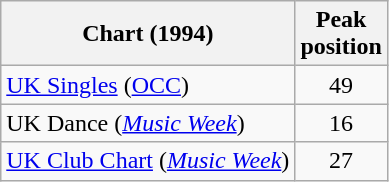<table class="wikitable sortable">
<tr>
<th>Chart (1994)</th>
<th>Peak<br>position</th>
</tr>
<tr>
<td><a href='#'>UK Singles</a> (<a href='#'>OCC</a>)</td>
<td align="center">49</td>
</tr>
<tr>
<td>UK Dance (<em><a href='#'>Music Week</a></em>)</td>
<td align="center">16</td>
</tr>
<tr>
<td><a href='#'>UK Club Chart</a> (<em><a href='#'>Music Week</a></em>)</td>
<td align="center">27</td>
</tr>
</table>
